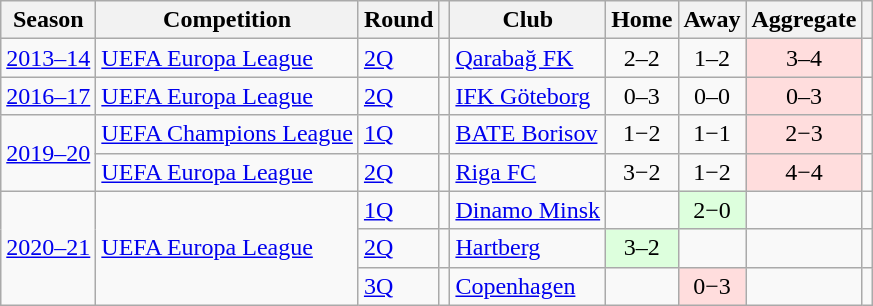<table class="wikitable">
<tr>
<th>Season</th>
<th>Competition</th>
<th>Round</th>
<th></th>
<th>Club</th>
<th>Home</th>
<th>Away</th>
<th>Aggregate</th>
<th></th>
</tr>
<tr>
<td><a href='#'>2013–14</a></td>
<td><a href='#'>UEFA Europa League</a></td>
<td><a href='#'>2Q</a></td>
<td></td>
<td><a href='#'>Qarabağ FK</a></td>
<td style="text-align:center;">2–2</td>
<td style="text-align:center;">1–2</td>
<td bgcolor="#ffdddd" style="text-align:center;">3–4 </td>
<td></td>
</tr>
<tr>
<td><a href='#'>2016–17</a></td>
<td><a href='#'>UEFA Europa League</a></td>
<td><a href='#'>2Q</a></td>
<td></td>
<td><a href='#'>IFK Göteborg</a></td>
<td style="text-align:center;">0–3</td>
<td style="text-align:center;">0–0</td>
<td bgcolor="#ffdddd" style="text-align:center;">0–3</td>
<td></td>
</tr>
<tr>
<td rowspan="2"><a href='#'>2019–20</a></td>
<td><a href='#'>UEFA Champions League</a></td>
<td><a href='#'>1Q</a></td>
<td></td>
<td><a href='#'>BATE Borisov</a></td>
<td style="text-align:center;">1−2</td>
<td style="text-align:center;">1−1</td>
<td bgcolor="#ffdddd" style="text-align:center;">2−3</td>
<td></td>
</tr>
<tr>
<td><a href='#'>UEFA Europa League</a></td>
<td><a href='#'>2Q</a></td>
<td></td>
<td><a href='#'>Riga FC</a></td>
<td style="text-align:center;">3−2</td>
<td style="text-align:center;">1−2</td>
<td bgcolor="#ffdddd" style="text-align:center;">4−4</td>
<td></td>
</tr>
<tr>
<td rowspan=3><a href='#'>2020–21</a></td>
<td rowspan=3><a href='#'>UEFA Europa League</a></td>
<td><a href='#'>1Q</a></td>
<td></td>
<td><a href='#'>Dinamo Minsk</a></td>
<td></td>
<td bgcolor="#ddffdd" style="text-align:center;">2−0</td>
<td></td>
<td></td>
</tr>
<tr>
<td><a href='#'>2Q</a></td>
<td></td>
<td><a href='#'>Hartberg</a></td>
<td bgcolor="#ddffdd" style="text-align:center;">3–2</td>
<td></td>
<td></td>
<td></td>
</tr>
<tr>
<td><a href='#'>3Q</a></td>
<td></td>
<td><a href='#'>Copenhagen</a></td>
<td></td>
<td bgcolor="#ffdddd" style="text-align:center;">0−3</td>
<td></td>
<td></td>
</tr>
</table>
